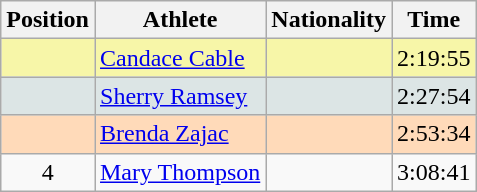<table class="wikitable sortable">
<tr>
<th>Position</th>
<th>Athlete</th>
<th>Nationality</th>
<th>Time</th>
</tr>
<tr bgcolor=#F7F6A8>
<td align=center></td>
<td><a href='#'>Candace Cable</a></td>
<td></td>
<td>2:19:55</td>
</tr>
<tr bgcolor=#DCE5E5>
<td align=center></td>
<td><a href='#'>Sherry Ramsey</a></td>
<td></td>
<td>2:27:54</td>
</tr>
<tr bgcolor=#FFDAB9>
<td align=center></td>
<td><a href='#'>Brenda Zajac</a></td>
<td></td>
<td>2:53:34</td>
</tr>
<tr>
<td align=center>4</td>
<td><a href='#'>Mary Thompson</a></td>
<td></td>
<td>3:08:41</td>
</tr>
</table>
